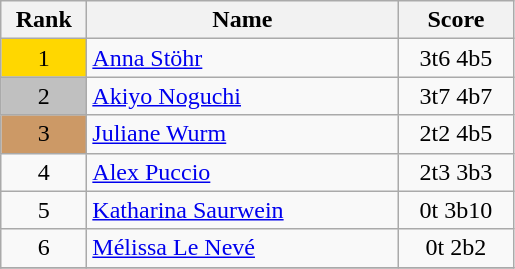<table class="wikitable">
<tr>
<th width = "50">Rank</th>
<th width = "200">Name</th>
<th width = "70">Score</th>
</tr>
<tr>
<td align="center" style="background: gold">1</td>
<td> <a href='#'>Anna Stöhr</a></td>
<td align="center">3t6 4b5</td>
</tr>
<tr>
<td align="center" style="background: silver">2</td>
<td> <a href='#'>Akiyo Noguchi</a></td>
<td align="center">3t7 4b7</td>
</tr>
<tr>
<td align="center" style="background: #cc9966">3</td>
<td> <a href='#'>Juliane Wurm</a></td>
<td align="center">2t2 4b5</td>
</tr>
<tr>
<td align="center">4</td>
<td> <a href='#'>Alex Puccio</a></td>
<td align="center">2t3 3b3</td>
</tr>
<tr>
<td align="center">5</td>
<td> <a href='#'>Katharina Saurwein</a></td>
<td align="center">0t 3b10</td>
</tr>
<tr>
<td align="center">6</td>
<td> <a href='#'>Mélissa Le Nevé</a></td>
<td align="center">0t 2b2</td>
</tr>
<tr>
</tr>
</table>
